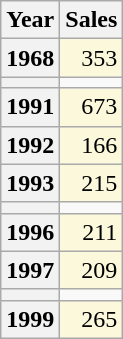<table class="wikitable" style="text-align: right; display:inline-table">
<tr>
<th>Year</th>
<th>Sales</th>
</tr>
<tr>
<th>1968</th>
<td style="background:#fbf8db;">353</td>
</tr>
<tr>
<th></th>
<td></td>
</tr>
<tr>
<th>1991</th>
<td style="background:#fbf8db;">673</td>
</tr>
<tr>
<th>1992</th>
<td style="background:#fbf8db;">166</td>
</tr>
<tr>
<th>1993</th>
<td style="background:#fbf8db;">215</td>
</tr>
<tr>
<th></th>
<td></td>
</tr>
<tr>
<th>1996</th>
<td style="background:#fbf8db;">211</td>
</tr>
<tr>
<th>1997</th>
<td style="background:#fbf8db;">209</td>
</tr>
<tr>
<th></th>
<td></td>
</tr>
<tr>
<th>1999</th>
<td style="background:#fbf8db;">265</td>
</tr>
</table>
